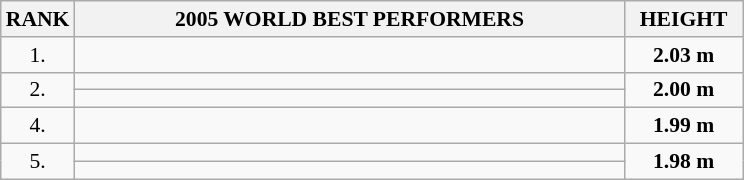<table class="wikitable" style="font-size: 90%;">
<tr>
<th>RANK</th>
<th align="center" style="width: 25em">2005 WORLD BEST PERFORMERS</th>
<th align="center" style="width: 5em">HEIGHT</th>
</tr>
<tr>
<td align="center">1.</td>
<td></td>
<td align="center"><strong>2.03 m</strong></td>
</tr>
<tr>
<td rowspan=2 align="center">2.</td>
<td></td>
<td rowspan=2 align="center"><strong>2.00 m</strong></td>
</tr>
<tr>
<td></td>
</tr>
<tr>
<td align="center">4.</td>
<td></td>
<td align="center"><strong>1.99 m</strong></td>
</tr>
<tr>
<td rowspan=2 align="center">5.</td>
<td></td>
<td rowspan=2 align="center"><strong>1.98 m</strong></td>
</tr>
<tr>
<td></td>
</tr>
</table>
